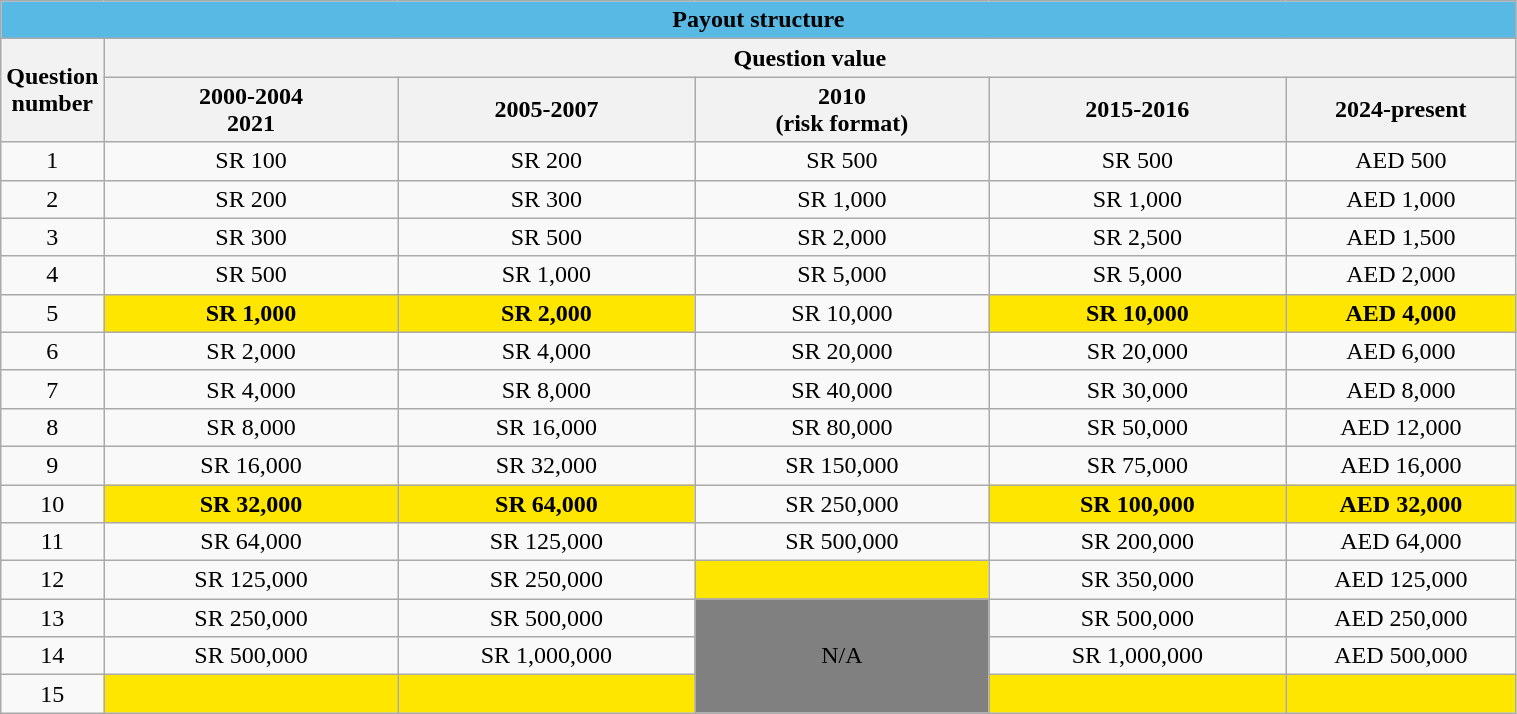<table class="wikitable" style="text-align:center; border:1px;; cellpadding:2; cellspacing:0; width:80%;">
<tr>
<th colspan="6" style="background: #58B9E4">Payout structure</th>
</tr>
<tr>
<th rowspan="2">Question number</th>
<th colspan="5">Question value</th>
</tr>
<tr>
<th style="width: 21%">2000-2004<br>2021</th>
<th style="width: 21%">2005-2007</th>
<th style="width: 21%">2010<br>(risk format)</th>
<th style="width: 21%">2015-2016</th>
<th style="width: 21%">2024-present</th>
</tr>
<tr>
<td>1</td>
<td>SR 100</td>
<td>SR 200</td>
<td>SR 500</td>
<td>SR 500</td>
<td>AED 500</td>
</tr>
<tr>
<td>2</td>
<td>SR 200</td>
<td>SR 300</td>
<td>SR 1,000</td>
<td>SR 1,000</td>
<td>AED 1,000</td>
</tr>
<tr>
<td>3</td>
<td>SR 300</td>
<td>SR 500</td>
<td>SR 2,000</td>
<td>SR 2,500</td>
<td>AED 1,500</td>
</tr>
<tr>
<td>4</td>
<td>SR 500</td>
<td>SR 1,000</td>
<td>SR 5,000</td>
<td>SR 5,000</td>
<td>AED 2,000</td>
</tr>
<tr>
<td>5</td>
<td style="background: #FFE600"><strong>SR 1,000</strong></td>
<td style="background: #FFE600"><strong>SR 2,000</strong></td>
<td>SR 10,000</td>
<td style="background: #FFE600"><strong>SR 10,000</strong></td>
<td style="background: #FFE600"><strong>AED 4,000</strong></td>
</tr>
<tr>
<td>6</td>
<td>SR 2,000</td>
<td>SR 4,000</td>
<td>SR 20,000</td>
<td>SR 20,000</td>
<td>AED 6,000</td>
</tr>
<tr>
<td>7</td>
<td>SR 4,000</td>
<td>SR 8,000</td>
<td>SR 40,000</td>
<td>SR 30,000</td>
<td>AED 8,000</td>
</tr>
<tr>
<td>8</td>
<td>SR 8,000</td>
<td>SR 16,000</td>
<td>SR 80,000</td>
<td>SR 50,000</td>
<td>AED 12,000</td>
</tr>
<tr>
<td>9</td>
<td>SR 16,000</td>
<td>SR 32,000</td>
<td>SR 150,000</td>
<td>SR 75,000</td>
<td>AED 16,000</td>
</tr>
<tr>
<td>10</td>
<td style="background: #FFE600"><strong>SR 32,000</strong></td>
<td style="background: #FFE600"><strong>SR 64,000</strong></td>
<td>SR 250,000</td>
<td style="background: #FFE600"><strong>SR 100,000</strong></td>
<td style="background: #FFE600"><strong>AED 32,000</strong></td>
</tr>
<tr>
<td>11</td>
<td>SR 64,000</td>
<td>SR 125,000</td>
<td>SR 500,000</td>
<td>SR 200,000</td>
<td>AED 64,000</td>
</tr>
<tr>
<td>12</td>
<td>SR 125,000</td>
<td>SR 250,000</td>
<td style="background: #FFE600"><strong></strong></td>
<td>SR 350,000</td>
<td>AED 125,000</td>
</tr>
<tr>
<td>13</td>
<td>SR 250,000</td>
<td>SR 500,000</td>
<td style="background: #808080" rowspan="3">N/A</td>
<td>SR 500,000</td>
<td>AED 250,000</td>
</tr>
<tr>
<td>14</td>
<td>SR 500,000</td>
<td>SR 1,000,000</td>
<td>SR 1,000,000</td>
<td>AED 500,000</td>
</tr>
<tr>
<td>15</td>
<td style="background: #FFE600"><strong></strong></td>
<td style="background: #FFE600"><strong></strong></td>
<td style="background: #FFE600"><strong></strong></td>
<td style="background: #FFE600"><strong></strong></td>
</tr>
</table>
